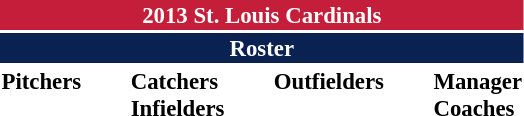<table class="toccolours" style="font-size: 95%;">
<tr>
<th colspan="10" style="background:#c41e3a; color:#fff; text-align:center;">2013 St. Louis Cardinals</th>
</tr>
<tr>
<td colspan="10" style="background:#0a2252; color:#fff; text-align:center;"><strong>Roster</strong></td>
</tr>
<tr>
<td valign="top"><strong>Pitchers</strong><br>






















</td>
<td style="width:25px;"></td>
<td valign="top"><strong>Catchers</strong><br>



<strong>Infielders</strong>








</td>
<td style="width:25px;"></td>
<td valign="top"><strong>Outfielders</strong><br>





</td>
<td style="width:25px;"></td>
<td valign="top"><strong>Manager</strong><br>
<strong>Coaches</strong>
 
 
 
 
 
 
 
 
 </td>
</tr>
</table>
